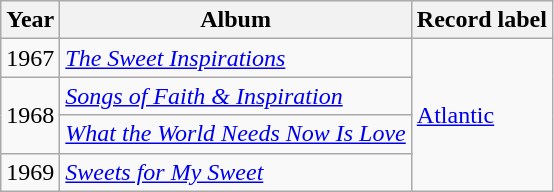<table class="wikitable">
<tr>
<th>Year</th>
<th>Album</th>
<th>Record label</th>
</tr>
<tr>
<td>1967</td>
<td><em><a href='#'>The Sweet Inspirations</a></em></td>
<td rowspan="4"><a href='#'>Atlantic</a></td>
</tr>
<tr>
<td rowspan="2">1968</td>
<td><em><a href='#'>Songs of Faith & Inspiration</a></em></td>
</tr>
<tr>
<td><em><a href='#'>What the World Needs Now Is Love</a></em></td>
</tr>
<tr>
<td>1969</td>
<td><em><a href='#'>Sweets for My Sweet</a></em></td>
</tr>
</table>
